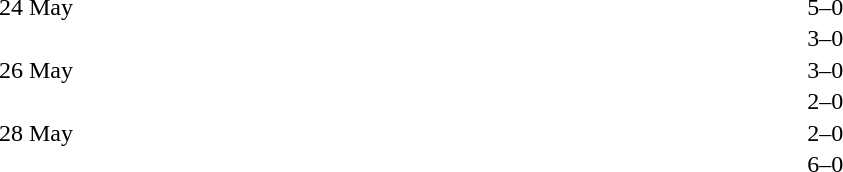<table cellspacing=1 width=70%>
<tr>
<th width=25%></th>
<th width=30%></th>
<th width=15%></th>
<th width=30%></th>
</tr>
<tr>
<td>24 May</td>
<td align=right></td>
<td align=center>5–0</td>
<td></td>
</tr>
<tr>
<td></td>
<td align=right></td>
<td align=center>3–0</td>
<td></td>
</tr>
<tr>
<td>26 May</td>
<td align=right></td>
<td align=center>3–0</td>
<td></td>
</tr>
<tr>
<td></td>
<td align=right></td>
<td align=center>2–0</td>
<td></td>
</tr>
<tr>
<td>28 May</td>
<td align=right></td>
<td align=center>2–0</td>
<td></td>
</tr>
<tr>
<td></td>
<td align=right></td>
<td align=center>6–0</td>
<td></td>
</tr>
</table>
